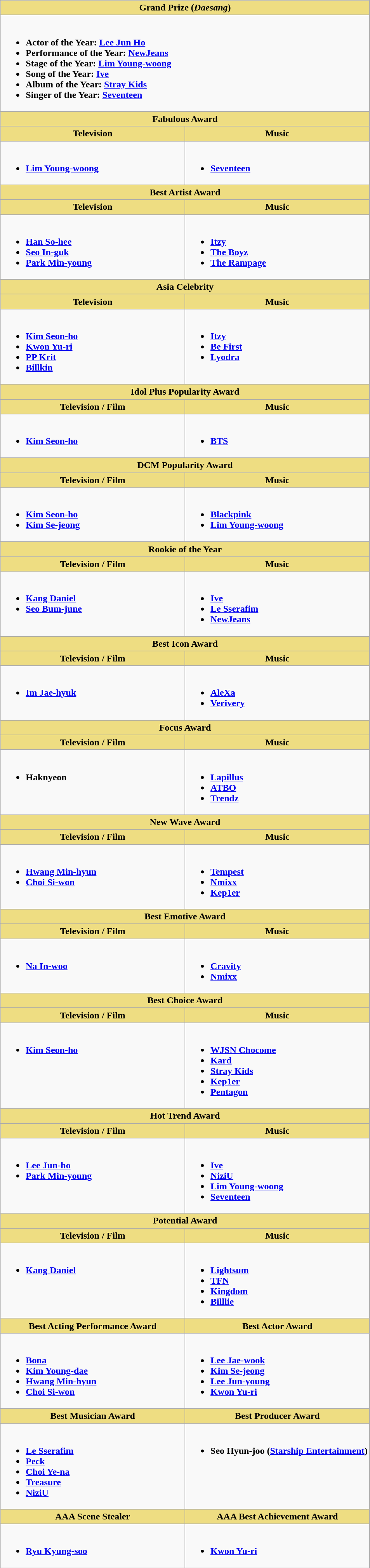<table class="wikitable">
<tr>
<th scope="col" colspan="2" style="background:#eedd82">Grand Prize (<em>Daesang</em>)</th>
</tr>
<tr>
<td colspan="2" style="vertical-align:top"><br><ul><li><strong>Actor of the Year: <a href='#'>Lee Jun Ho</a></strong></li><li><strong>Performance of the Year: <a href='#'>NewJeans</a></strong></li><li><strong>Stage of the Year: <a href='#'>Lim Young-woong</a></strong></li><li><strong>Song of the Year: <a href='#'>Ive</a></strong></li><li><strong>Album of the Year: <a href='#'>Stray Kids</a></strong></li><li><strong>Singer of the Year: <a href='#'>Seventeen</a></strong></li></ul></td>
</tr>
<tr>
</tr>
<tr>
<th scope="col" colspan="2" style="background:#eedd82">Fabulous Award</th>
</tr>
<tr>
<th scope="col" style="background:#eedd82; width:50%">Television</th>
<th scope="col" style="background:#eedd82; width:50%">Music</th>
</tr>
<tr>
<td style="vertical-align:top"><br><ul><li><strong><a href='#'>Lim Young-woong</a></strong></li></ul></td>
<td style="vertical-align:top"><br><ul><li><strong><a href='#'>Seventeen</a></strong></li></ul></td>
</tr>
<tr>
<th scope="col" colspan="2" style="background:#eedd82">Best Artist Award</th>
</tr>
<tr>
<th scope="col" style="background:#eedd82; width:50%">Television</th>
<th scope="col" style="background:#eedd82; width:50%">Music</th>
</tr>
<tr>
<td style="vertical-align:top"><br><ul><li><strong><a href='#'>Han So-hee</a></strong></li><li><strong><a href='#'>Seo In-guk</a></strong></li><li><strong><a href='#'>Park Min-young</a></strong></li></ul></td>
<td style="vertical-align:top"><br><ul><li><strong><a href='#'>Itzy</a></strong></li><li><strong><a href='#'> The Boyz</a></strong></li><li><strong><a href='#'>The Rampage</a></strong></li></ul></td>
</tr>
<tr>
</tr>
<tr>
<th scope="col" colspan="2" style="background:#eedd82">Asia Celebrity</th>
</tr>
<tr>
<th scope="col" style="background:#eedd82; width:50%">Television</th>
<th scope="col" style="background:#eedd82; width:50%">Music</th>
</tr>
<tr>
<td style="vertical-align:top"><br><ul><li><strong><a href='#'>Kim Seon-ho</a></strong></li><li><strong><a href='#'>Kwon Yu-ri</a></strong></li><li><strong><a href='#'>PP Krit</a></strong></li><li><strong><a href='#'>Billkin</a></strong></li></ul></td>
<td style="vertical-align:top"><br><ul><li><strong><a href='#'>Itzy</a></strong></li><li><strong><a href='#'>Be First</a></strong></li><li><strong><a href='#'> Lyodra</a></strong></li></ul></td>
</tr>
<tr>
<th scope="col" colspan="2" style="background:#eedd82">Idol Plus Popularity Award</th>
</tr>
<tr>
<th scope="col" style="background:#eedd82; width:50%%">Television / Film</th>
<th scope="col" style="background:#eedd82; width:50%%">Music</th>
</tr>
<tr>
<td style="vertical-align:top"><br><ul><li><strong><a href='#'>Kim Seon-ho</a></strong></li></ul></td>
<td style="vertical-align:top"><br><ul><li><strong><a href='#'>BTS</a></strong></li></ul></td>
</tr>
<tr>
<th scope="col" colspan="2" style="background:#eedd82">DCM Popularity Award</th>
</tr>
<tr>
<th scope="col" style="background:#eedd82; width:50%%">Television / Film</th>
<th scope="col" style="background:#eedd82; width:50%%">Music</th>
</tr>
<tr>
<td style="vertical-align:top"><br><ul><li><strong><a href='#'>Kim Seon-ho</a></strong></li><li><strong><a href='#'>Kim Se-jeong</a></strong></li></ul></td>
<td style="vertical-align:top"><br><ul><li><strong><a href='#'>Blackpink</a></strong></li><li><strong><a href='#'>Lim Young-woong</a></strong></li></ul></td>
</tr>
<tr>
<th scope="col" colspan="2" style="background:#eedd82">Rookie of the Year</th>
</tr>
<tr>
<th scope="col" style="background:#eedd82; width:50%%">Television / Film</th>
<th scope="col" style="background:#eedd82; width:50%%">Music</th>
</tr>
<tr>
<td style="vertical-align:top"><br><ul><li><strong><a href='#'>Kang Daniel</a></strong></li><li><strong><a href='#'>Seo Bum-june</a></strong></li></ul></td>
<td style="vertical-align:top"><br><ul><li><strong><a href='#'>Ive</a></strong></li><li><strong><a href='#'>Le Sserafim</a></strong></li><li><strong><a href='#'>NewJeans</a></strong></li></ul></td>
</tr>
<tr>
<th scope="col" colspan="2" style="background:#eedd82">Best Icon Award</th>
</tr>
<tr>
<th scope="col" style="background:#eedd82; width:50%%">Television / Film</th>
<th scope="col" style="background:#eedd82; width:50%%">Music</th>
</tr>
<tr>
<td style="vertical-align:top"><br><ul><li><strong><a href='#'>Im Jae-hyuk</a></strong></li></ul></td>
<td style="vertical-align:top"><br><ul><li><strong><a href='#'>AleXa</a></strong></li><li><strong><a href='#'>Verivery</a></strong></li></ul></td>
</tr>
<tr>
<th scope="col" colspan="2" style="background:#eedd82">Focus Award</th>
</tr>
<tr>
<th scope="col" style="background:#eedd82; width:50%%">Television / Film</th>
<th scope="col" style="background:#eedd82; width:50%%">Music</th>
</tr>
<tr>
<td style="vertical-align:top"><br><ul><li><strong>Haknyeon</strong></li></ul></td>
<td style="vertical-align:top"><br><ul><li><strong><a href='#'>Lapillus</a></strong></li><li><strong><a href='#'>ATBO</a></strong></li><li><strong><a href='#'>Trendz</a></strong></li></ul></td>
</tr>
<tr>
<th scope="col" colspan="2" style="background:#eedd82">New Wave Award</th>
</tr>
<tr>
<th scope="col" style="background:#eedd82; width:50%%">Television / Film</th>
<th scope="col" style="background:#eedd82; width:50%%">Music</th>
</tr>
<tr>
<td style="vertical-align:top"><br><ul><li><strong><a href='#'>Hwang Min-hyun</a></strong></li><li><strong><a href='#'>Choi Si-won</a></strong></li></ul></td>
<td style="vertical-align:top"><br><ul><li><strong><a href='#'>Tempest</a></strong></li><li><strong><a href='#'>Nmixx</a></strong></li><li><strong><a href='#'>Kep1er</a></strong></li></ul></td>
</tr>
<tr>
<th scope="col" colspan="2" style="background:#eedd82">Best Emotive Award</th>
</tr>
<tr>
<th scope="col" style="background:#eedd82; width:50%%">Television / Film</th>
<th scope="col" style="background:#eedd82; width:50%%">Music</th>
</tr>
<tr>
<td style="vertical-align:top"><br><ul><li><strong><a href='#'>Na In-woo</a></strong></li></ul></td>
<td style="vertical-align:top"><br><ul><li><strong><a href='#'>Cravity</a></strong></li><li><strong><a href='#'>Nmixx</a></strong></li></ul></td>
</tr>
<tr>
<th scope="col" colspan="2" style="background:#eedd82">Best Choice Award</th>
</tr>
<tr>
<th scope="col" style="background:#eedd82; width:50%%">Television / Film</th>
<th scope="col" style="background:#eedd82; width:50%%">Music</th>
</tr>
<tr>
<td style="vertical-align:top"><br><ul><li><strong><a href='#'>Kim Seon-ho</a></strong></li></ul></td>
<td style="vertical-align:top"><br><ul><li><strong><a href='#'>WJSN Chocome</a></strong></li><li><strong><a href='#'>Kard</a></strong></li><li><strong><a href='#'>Stray Kids</a></strong></li><li><strong><a href='#'>Kep1er</a></strong></li><li><strong><a href='#'>Pentagon</a></strong></li></ul></td>
</tr>
<tr>
<th scope="col" colspan="2" style="background:#eedd82">Hot Trend Award</th>
</tr>
<tr>
<th scope="col" style="background:#eedd82; width:50%%">Television / Film</th>
<th scope="col" style="background:#eedd82; width:50%%">Music</th>
</tr>
<tr>
<td style="vertical-align:top"><br><ul><li><strong><a href='#'>Lee Jun-ho</a></strong></li><li><strong><a href='#'>Park Min-young</a></strong></li></ul></td>
<td style="vertical-align:top"><br><ul><li><strong><a href='#'>Ive</a></strong></li><li><strong><a href='#'>NiziU</a></strong></li><li><strong><a href='#'>Lim Young-woong</a></strong></li><li><strong><a href='#'>Seventeen</a></strong></li></ul></td>
</tr>
<tr>
<th scope="col" colspan="2" style="background:#eedd82">Potential Award</th>
</tr>
<tr>
<th scope="col" style="background:#eedd82; width:50%%">Television / Film</th>
<th scope="col" style="background:#eedd82; width:50%%">Music</th>
</tr>
<tr>
<td style="vertical-align:top"><br><ul><li><strong><a href='#'>Kang Daniel</a></strong></li></ul></td>
<td style="vertical-align:top"><br><ul><li><strong><a href='#'>Lightsum</a></strong></li><li><strong><a href='#'>TFN</a></strong></li><li><strong><a href='#'>Kingdom</a></strong></li><li><strong><a href='#'>Billlie</a></strong></li></ul></td>
</tr>
<tr>
<th scope="col" colspan="1" style="background:#eedd82">Best Acting Performance Award</th>
<th scope="col" colspan="1" style="background:#eedd82">Best Actor Award</th>
</tr>
<tr>
<td style="vertical-align:top"><br><ul><li><strong><a href='#'>Bona</a></strong></li><li><strong><a href='#'>Kim Young-dae</a></strong></li><li><strong><a href='#'>Hwang Min-hyun</a></strong></li><li><strong><a href='#'>Choi Si-won</a></strong></li></ul></td>
<td style="vertical-align:top"><br><ul><li><strong><a href='#'>Lee Jae-wook</a></strong></li><li><strong><a href='#'>Kim Se-jeong</a></strong></li><li><strong><a href='#'>Lee Jun-young</a></strong></li><li><strong><a href='#'>Kwon Yu-ri</a></strong></li></ul></td>
</tr>
<tr>
<th scope="col" colspan="1" style="background:#eedd82">Best Musician Award</th>
<th scope="col" colspan="1" style="background:#eedd82">Best Producer Award</th>
</tr>
<tr>
<td style="vertical-align:top"><br><ul><li><strong><a href='#'>Le Sserafim</a></strong></li><li><strong><a href='#'>Peck</a></strong></li><li><strong><a href='#'>Choi Ye-na</a></strong></li><li><strong><a href='#'>Treasure</a></strong></li><li><strong><a href='#'>NiziU</a></strong></li></ul></td>
<td style="vertical-align:top"><br><ul><li><strong>Seo Hyun-joo (<a href='#'>Starship Entertainment</a>)</strong></li></ul></td>
</tr>
<tr>
<th scope="col" colspan="1" style="background:#eedd82">AAA Scene Stealer</th>
<th scope="col" colspan="1" style="background:#eedd82">AAA Best Achievement Award</th>
</tr>
<tr>
<td style="vertical-align:top"><br><ul><li><strong><a href='#'>Ryu Kyung-soo</a></strong></li></ul></td>
<td style="vertical-align:top"><br><ul><li><strong><a href='#'>Kwon Yu-ri</a></strong></li></ul></td>
</tr>
</table>
